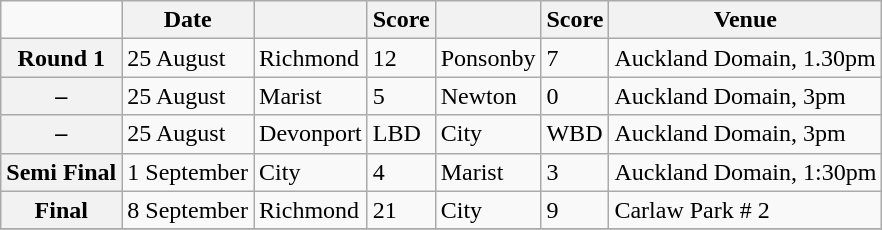<table class="wikitable mw-collapsible">
<tr>
<td></td>
<th scope="col">Date</th>
<th scope="col"></th>
<th scope="col">Score</th>
<th scope="col"></th>
<th scope="col">Score</th>
<th scope="col">Venue</th>
</tr>
<tr>
<th scope="row">Round 1</th>
<td>25 August </td>
<td>Richmond</td>
<td>12</td>
<td>Ponsonby</td>
<td>7</td>
<td>Auckland Domain, 1.30pm</td>
</tr>
<tr>
<th scope="row">–</th>
<td>25 August</td>
<td>Marist</td>
<td>5</td>
<td>Newton</td>
<td>0</td>
<td>Auckland Domain, 3pm</td>
</tr>
<tr>
<th scope="row">–</th>
<td>25 August</td>
<td>Devonport</td>
<td>LBD</td>
<td>City</td>
<td>WBD</td>
<td>Auckland Domain, 3pm</td>
</tr>
<tr>
<th scope="row">Semi Final</th>
<td>1 September </td>
<td>City</td>
<td>4</td>
<td>Marist</td>
<td>3</td>
<td>Auckland Domain, 1:30pm</td>
</tr>
<tr>
<th scope="row">Final</th>
<td>8 September </td>
<td>Richmond</td>
<td>21</td>
<td>City</td>
<td>9</td>
<td>Carlaw Park # 2</td>
</tr>
<tr>
</tr>
</table>
